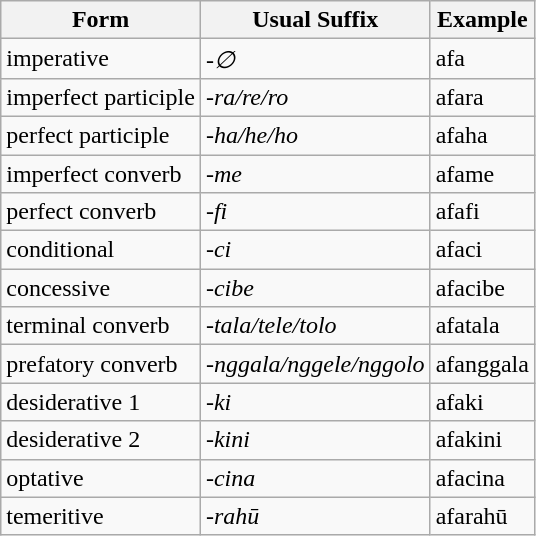<table class="wikitable">
<tr>
<th>Form</th>
<th>Usual Suffix</th>
<th>Example</th>
</tr>
<tr>
<td>imperative</td>
<td><em>-∅</em></td>
<td>afa</td>
</tr>
<tr>
<td>imperfect participle</td>
<td><em>-ra/re/ro</em></td>
<td>afara</td>
</tr>
<tr>
<td>perfect participle</td>
<td><em>-ha/he/ho</em></td>
<td>afaha</td>
</tr>
<tr>
<td>imperfect converb</td>
<td><em>-me</em></td>
<td>afame</td>
</tr>
<tr>
<td>perfect converb</td>
<td><em>-fi</em></td>
<td>afafi</td>
</tr>
<tr>
<td>conditional</td>
<td><em>-ci</em></td>
<td>afaci</td>
</tr>
<tr>
<td>concessive</td>
<td><em>-cibe</em></td>
<td>afacibe</td>
</tr>
<tr>
<td>terminal converb</td>
<td><em>-tala/tele/tolo</em></td>
<td>afatala</td>
</tr>
<tr>
<td>prefatory converb</td>
<td><em>-nggala/nggele/nggolo</em></td>
<td>afanggala</td>
</tr>
<tr>
<td>desiderative 1</td>
<td><em>-ki</em></td>
<td>afaki</td>
</tr>
<tr>
<td>desiderative 2</td>
<td><em>-kini</em></td>
<td>afakini</td>
</tr>
<tr>
<td>optative</td>
<td><em>-cina</em></td>
<td>afacina</td>
</tr>
<tr>
<td>temeritive</td>
<td><em>-rahū</em></td>
<td>afarahū</td>
</tr>
</table>
